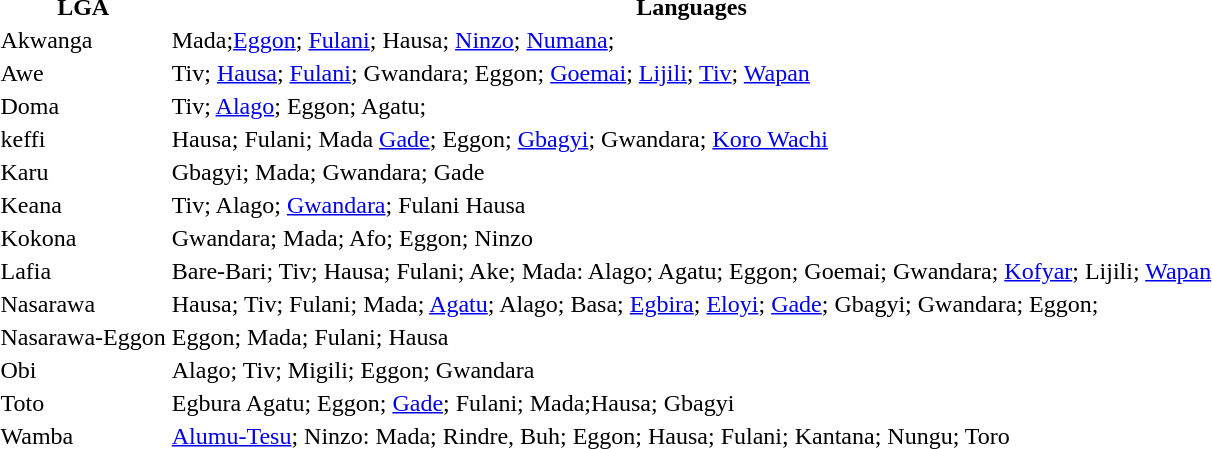<table class=" wiki table">
<tr>
<th>LGA</th>
<th>Languages</th>
</tr>
<tr>
<td>Akwanga</td>
<td>Mada;<a href='#'>Eggon</a>; <a href='#'>Fulani</a>; Hausa; <a href='#'>Ninzo</a>; <a href='#'>Numana</a>;</td>
</tr>
<tr>
<td>Awe</td>
<td>Tiv; <a href='#'>Hausa</a>; <a href='#'>Fulani</a>; Gwandara; Eggon; <a href='#'>Goemai</a>; <a href='#'>Lijili</a>; <a href='#'>Tiv</a>; <a href='#'>Wapan</a></td>
</tr>
<tr>
<td>Doma</td>
<td>Tiv; <a href='#'>Alago</a>; Eggon; Agatu;</td>
</tr>
<tr>
<td>keffi</td>
<td>Hausa; Fulani; Mada <a href='#'>Gade</a>; Eggon; <a href='#'>Gbagyi</a>; Gwandara; <a href='#'>Koro Wachi</a></td>
</tr>
<tr>
<td>Karu</td>
<td>Gbagyi; Mada; Gwandara; Gade</td>
</tr>
<tr>
<td>Keana</td>
<td>Tiv; Alago; <a href='#'>Gwandara</a>; Fulani Hausa</td>
</tr>
<tr>
<td>Kokona</td>
<td>Gwandara; Mada; Afo; Eggon; Ninzo</td>
</tr>
<tr>
<td>Lafia</td>
<td>Bare-Bari; Tiv; Hausa; Fulani; Ake; Mada: Alago; Agatu; Eggon; Goemai; Gwandara; <a href='#'>Kofyar</a>; Lijili; <a href='#'>Wapan</a></td>
</tr>
<tr>
<td>Nasarawa</td>
<td>Hausa; Tiv; Fulani; Mada; <a href='#'>Agatu</a>; Alago; Basa; <a href='#'>Egbira</a>; <a href='#'>Eloyi</a>; <a href='#'>Gade</a>; Gbagyi; Gwandara; Eggon;</td>
</tr>
<tr>
<td>Nasarawa-Eggon</td>
<td>Eggon; Mada; Fulani; Hausa</td>
</tr>
<tr>
<td>Obi</td>
<td>Alago; Tiv; Migili; Eggon; Gwandara</td>
</tr>
<tr>
<td>Toto</td>
<td>Egbura Agatu; Eggon; <a href='#'>Gade</a>; Fulani; Mada;Hausa; Gbagyi</td>
</tr>
<tr>
<td>Wamba</td>
<td><a href='#'>Alumu-Tesu</a>; Ninzo: Mada; Rindre, Buh; Eggon; Hausa; Fulani; Kantana; Nungu; Toro</td>
</tr>
</table>
